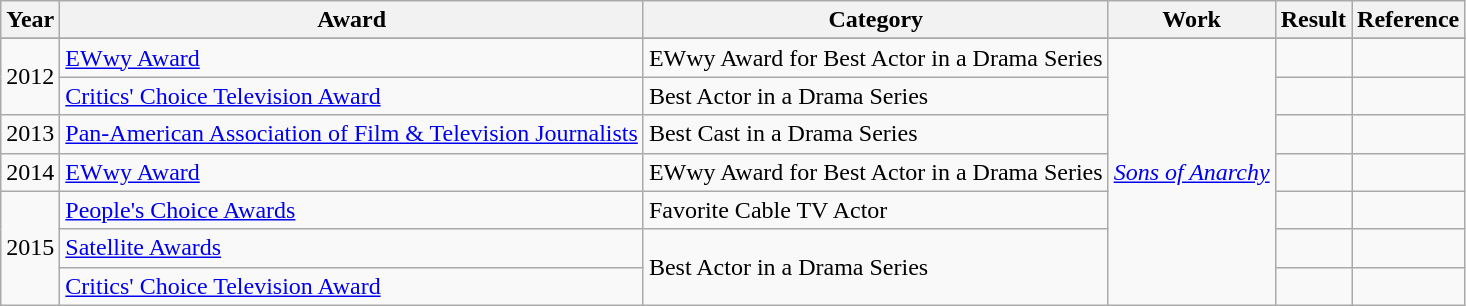<table class="wikitable sortable">
<tr>
<th>Year</th>
<th>Award</th>
<th>Category</th>
<th>Work</th>
<th>Result</th>
<th>Reference</th>
</tr>
<tr>
</tr>
<tr>
<td rowspan="2">2012</td>
<td><a href='#'>EWwy Award</a></td>
<td>EWwy Award for Best Actor in a Drama Series</td>
<td rowspan="7"><em><a href='#'>Sons of Anarchy</a></em></td>
<td></td>
<td></td>
</tr>
<tr>
<td><a href='#'>Critics' Choice Television Award</a></td>
<td>Best Actor in a Drama Series</td>
<td></td>
<td></td>
</tr>
<tr>
<td>2013</td>
<td><a href='#'>Pan-American Association of Film & Television Journalists</a></td>
<td>Best Cast in a Drama Series</td>
<td></td>
<td></td>
</tr>
<tr>
<td>2014</td>
<td><a href='#'>EWwy Award</a></td>
<td>EWwy Award for Best Actor in a Drama Series</td>
<td></td>
<td></td>
</tr>
<tr>
<td rowspan="3">2015</td>
<td><a href='#'>People's Choice Awards</a></td>
<td>Favorite Cable TV Actor</td>
<td></td>
<td></td>
</tr>
<tr>
<td><a href='#'>Satellite Awards</a></td>
<td rowspan="2">Best Actor in a Drama Series</td>
<td></td>
<td></td>
</tr>
<tr>
<td><a href='#'>Critics' Choice Television Award</a></td>
<td></td>
<td></td>
</tr>
</table>
